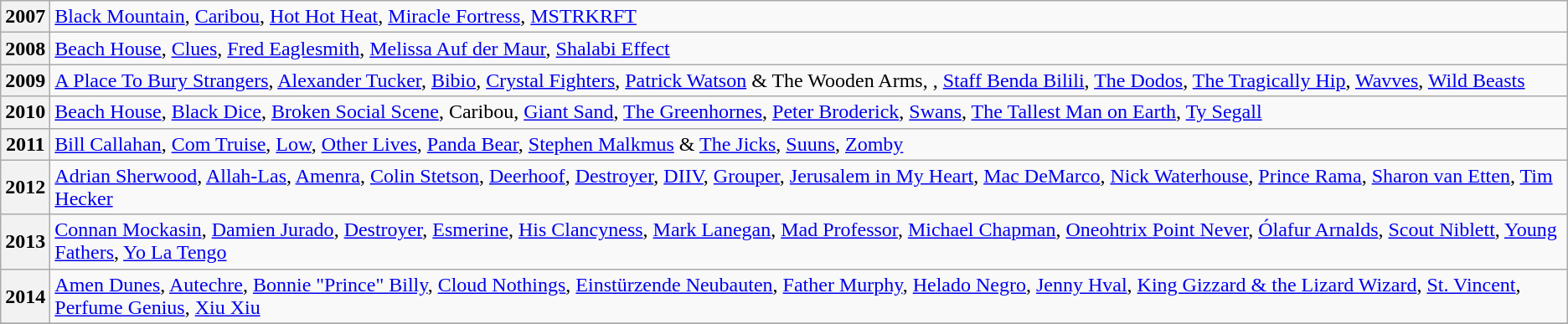<table class="wikitable">
<tr>
<th>2007</th>
<td><a href='#'>Black Mountain</a>, <a href='#'>Caribou</a>, <a href='#'>Hot Hot Heat</a>, <a href='#'>Miracle Fortress</a>, <a href='#'>MSTRKRFT</a></td>
</tr>
<tr>
<th>2008</th>
<td><a href='#'>Beach House</a>, <a href='#'>Clues</a>, <a href='#'>Fred Eaglesmith</a>, <a href='#'>Melissa Auf der Maur</a>, <a href='#'>Shalabi Effect</a></td>
</tr>
<tr>
<th>2009</th>
<td><a href='#'>A Place To Bury Strangers</a>, <a href='#'>Alexander Tucker</a>, <a href='#'>Bibio</a>, <a href='#'>Crystal Fighters</a>, <a href='#'>Patrick Watson</a> & The Wooden Arms, , <a href='#'>Staff Benda Bilili</a>, <a href='#'>The Dodos</a>, <a href='#'>The Tragically Hip</a>, <a href='#'>Wavves</a>, <a href='#'>Wild Beasts</a></td>
</tr>
<tr>
<th>2010</th>
<td><a href='#'>Beach House</a>, <a href='#'>Black Dice</a>, <a href='#'>Broken Social Scene</a>, Caribou, <a href='#'>Giant Sand</a>, <a href='#'>The Greenhornes</a>, <a href='#'>Peter Broderick</a>, <a href='#'>Swans</a>, <a href='#'>The Tallest Man on Earth</a>, <a href='#'>Ty Segall</a></td>
</tr>
<tr>
<th>2011</th>
<td><a href='#'>Bill Callahan</a>, <a href='#'>Com Truise</a>, <a href='#'>Low</a>, <a href='#'>Other Lives</a>, <a href='#'>Panda Bear</a>, <a href='#'>Stephen Malkmus</a> & <a href='#'>The Jicks</a>, <a href='#'>Suuns</a>, <a href='#'>Zomby</a></td>
</tr>
<tr>
<th>2012</th>
<td><a href='#'>Adrian Sherwood</a>, <a href='#'>Allah-Las</a>, <a href='#'>Amenra</a>, <a href='#'>Colin Stetson</a>, <a href='#'>Deerhoof</a>, <a href='#'>Destroyer</a>, <a href='#'>DIIV</a>, <a href='#'>Grouper</a>, <a href='#'>Jerusalem in My Heart</a>, <a href='#'>Mac DeMarco</a>, <a href='#'>Nick Waterhouse</a>, <a href='#'>Prince Rama</a>, <a href='#'>Sharon van Etten</a>, <a href='#'>Tim Hecker</a></td>
</tr>
<tr>
<th>2013</th>
<td><a href='#'>Connan Mockasin</a>, <a href='#'>Damien Jurado</a>, <a href='#'>Destroyer</a>, <a href='#'>Esmerine</a>, <a href='#'>His Clancyness</a>, <a href='#'>Mark Lanegan</a>, <a href='#'>Mad Professor</a>, <a href='#'>Michael Chapman</a>, <a href='#'>Oneohtrix Point Never</a>, <a href='#'>Ólafur Arnalds</a>, <a href='#'>Scout Niblett</a>, <a href='#'>Young Fathers</a>, <a href='#'>Yo La Tengo</a></td>
</tr>
<tr>
<th>2014</th>
<td><a href='#'>Amen Dunes</a>, <a href='#'>Autechre</a>, <a href='#'>Bonnie "Prince" Billy</a>, <a href='#'>Cloud Nothings</a>, <a href='#'>Einstürzende Neubauten</a>, <a href='#'>Father Murphy</a>, <a href='#'>Helado Negro</a>, <a href='#'>Jenny Hval</a>, <a href='#'>King Gizzard & the Lizard Wizard</a>, <a href='#'>St. Vincent</a>, <a href='#'>Perfume Genius</a>, <a href='#'>Xiu Xiu</a></td>
</tr>
<tr>
</tr>
</table>
